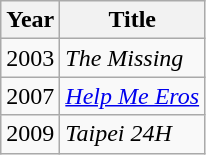<table class="wikitable sortable">
<tr>
<th>Year</th>
<th>Title</th>
</tr>
<tr>
<td>2003</td>
<td><em>The Missing</em></td>
</tr>
<tr>
<td>2007</td>
<td><em><a href='#'>Help Me Eros</a></em></td>
</tr>
<tr>
<td>2009</td>
<td><em>Taipei 24H</em></td>
</tr>
</table>
